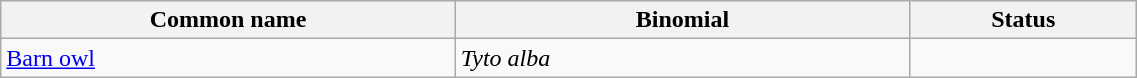<table style="width:60%;" class="wikitable">
<tr>
<th width=40%>Common name</th>
<th width=40%>Binomial</th>
<th width=20%>Status</th>
</tr>
<tr>
<td><a href='#'>Barn owl</a></td>
<td><em>Tyto alba</em></td>
<td></td>
</tr>
</table>
